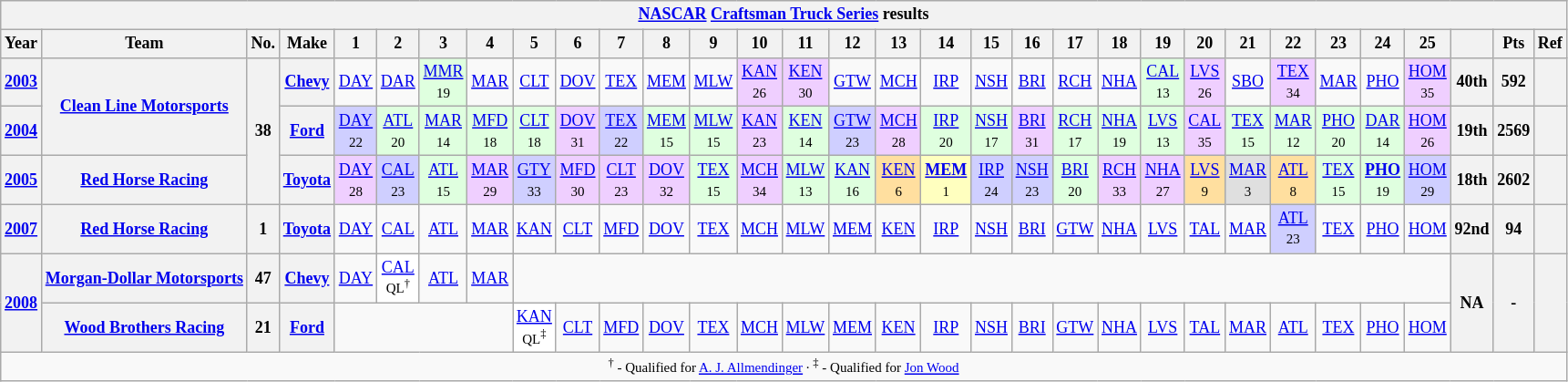<table class="wikitable" style="text-align:center; font-size:75%">
<tr>
<th colspan=45><a href='#'>NASCAR</a> <a href='#'>Craftsman Truck Series</a> results</th>
</tr>
<tr>
<th>Year</th>
<th>Team</th>
<th>No.</th>
<th>Make</th>
<th>1</th>
<th>2</th>
<th>3</th>
<th>4</th>
<th>5</th>
<th>6</th>
<th>7</th>
<th>8</th>
<th>9</th>
<th>10</th>
<th>11</th>
<th>12</th>
<th>13</th>
<th>14</th>
<th>15</th>
<th>16</th>
<th>17</th>
<th>18</th>
<th>19</th>
<th>20</th>
<th>21</th>
<th>22</th>
<th>23</th>
<th>24</th>
<th>25</th>
<th></th>
<th>Pts</th>
<th>Ref</th>
</tr>
<tr>
<th><a href='#'>2003</a></th>
<th rowspan=2><a href='#'>Clean Line Motorsports</a></th>
<th rowspan=3>38</th>
<th><a href='#'>Chevy</a></th>
<td><a href='#'>DAY</a></td>
<td><a href='#'>DAR</a></td>
<td style="background:#DFFFDF;"><a href='#'>MMR</a><br><small>19</small></td>
<td><a href='#'>MAR</a></td>
<td><a href='#'>CLT</a></td>
<td><a href='#'>DOV</a></td>
<td><a href='#'>TEX</a></td>
<td><a href='#'>MEM</a></td>
<td><a href='#'>MLW</a></td>
<td style="background:#EFCFFF;"><a href='#'>KAN</a><br><small>26</small></td>
<td style="background:#EFCFFF;"><a href='#'>KEN</a><br><small>30</small></td>
<td><a href='#'>GTW</a></td>
<td><a href='#'>MCH</a></td>
<td><a href='#'>IRP</a></td>
<td><a href='#'>NSH</a></td>
<td><a href='#'>BRI</a></td>
<td><a href='#'>RCH</a></td>
<td><a href='#'>NHA</a></td>
<td style="background:#DFFFDF;"><a href='#'>CAL</a><br><small>13</small></td>
<td style="background:#EFCFFF;"><a href='#'>LVS</a><br><small>26</small></td>
<td><a href='#'>SBO</a></td>
<td style="background:#EFCFFF;"><a href='#'>TEX</a><br><small>34</small></td>
<td><a href='#'>MAR</a></td>
<td><a href='#'>PHO</a></td>
<td style="background:#EFCFFF;"><a href='#'>HOM</a><br><small>35</small></td>
<th>40th</th>
<th>592</th>
<th></th>
</tr>
<tr>
<th><a href='#'>2004</a></th>
<th><a href='#'>Ford</a></th>
<td style="background:#CFCFFF;"><a href='#'>DAY</a><br><small>22</small></td>
<td style="background:#DFFFDF;"><a href='#'>ATL</a><br><small>20</small></td>
<td style="background:#DFFFDF;"><a href='#'>MAR</a><br><small>14</small></td>
<td style="background:#DFFFDF;"><a href='#'>MFD</a><br><small>18</small></td>
<td style="background:#DFFFDF;"><a href='#'>CLT</a><br><small>18</small></td>
<td style="background:#EFCFFF;"><a href='#'>DOV</a><br><small>31</small></td>
<td style="background:#CFCFFF;"><a href='#'>TEX</a><br><small>22</small></td>
<td style="background:#DFFFDF;"><a href='#'>MEM</a><br><small>15</small></td>
<td style="background:#DFFFDF;"><a href='#'>MLW</a><br><small>15</small></td>
<td style="background:#EFCFFF;"><a href='#'>KAN</a><br><small>23</small></td>
<td style="background:#DFFFDF;"><a href='#'>KEN</a><br><small>14</small></td>
<td style="background:#CFCFFF;"><a href='#'>GTW</a><br><small>23</small></td>
<td style="background:#EFCFFF;"><a href='#'>MCH</a><br><small>28</small></td>
<td style="background:#DFFFDF;"><a href='#'>IRP</a><br><small>20</small></td>
<td style="background:#DFFFDF;"><a href='#'>NSH</a><br><small>17</small></td>
<td style="background:#EFCFFF;"><a href='#'>BRI</a><br><small>31</small></td>
<td style="background:#DFFFDF;"><a href='#'>RCH</a><br><small>17</small></td>
<td style="background:#DFFFDF;"><a href='#'>NHA</a><br><small>19</small></td>
<td style="background:#DFFFDF;"><a href='#'>LVS</a><br><small>13</small></td>
<td style="background:#EFCFFF;"><a href='#'>CAL</a><br><small>35</small></td>
<td style="background:#DFFFDF;"><a href='#'>TEX</a><br><small>15</small></td>
<td style="background:#DFFFDF;"><a href='#'>MAR</a><br><small>12</small></td>
<td style="background:#DFFFDF;"><a href='#'>PHO</a><br><small>20</small></td>
<td style="background:#DFFFDF;"><a href='#'>DAR</a><br><small>14</small></td>
<td style="background:#EFCFFF;"><a href='#'>HOM</a><br><small>26</small></td>
<th>19th</th>
<th>2569</th>
<th></th>
</tr>
<tr>
<th><a href='#'>2005</a></th>
<th><a href='#'>Red Horse Racing</a></th>
<th><a href='#'>Toyota</a></th>
<td style="background:#EFCFFF;"><a href='#'>DAY</a><br><small>28</small></td>
<td style="background:#CFCFFF;"><a href='#'>CAL</a><br><small>23</small></td>
<td style="background:#DFFFDF;"><a href='#'>ATL</a><br><small>15</small></td>
<td style="background:#EFCFFF;"><a href='#'>MAR</a><br><small>29</small></td>
<td style="background:#CFCFFF;"><a href='#'>GTY</a><br><small>33</small></td>
<td style="background:#EFCFFF;"><a href='#'>MFD</a><br><small>30</small></td>
<td style="background:#EFCFFF;"><a href='#'>CLT</a><br><small>23</small></td>
<td style="background:#EFCFFF;"><a href='#'>DOV</a><br><small>32</small></td>
<td style="background:#DFFFDF;"><a href='#'>TEX</a><br><small>15</small></td>
<td style="background:#EFCFFF;"><a href='#'>MCH</a><br><small>34</small></td>
<td style="background:#DFFFDF;"><a href='#'>MLW</a><br><small>13</small></td>
<td style="background:#DFFFDF;"><a href='#'>KAN</a><br><small>16</small></td>
<td style="background:#FFDF9F;"><a href='#'>KEN</a><br><small>6</small></td>
<td style="background:#FFFFBF;"><strong><a href='#'>MEM</a></strong><br><small>1</small></td>
<td style="background:#CFCFFF;"><a href='#'>IRP</a><br><small>24</small></td>
<td style="background:#CFCFFF;"><a href='#'>NSH</a><br><small>23</small></td>
<td style="background:#DFFFDF;"><a href='#'>BRI</a><br><small>20</small></td>
<td style="background:#EFCFFF;"><a href='#'>RCH</a><br><small>33</small></td>
<td style="background:#EFCFFF;"><a href='#'>NHA</a><br><small>27</small></td>
<td style="background:#FFDF9F;"><a href='#'>LVS</a><br><small>9</small></td>
<td style="background:#DFDFDF;"><a href='#'>MAR</a><br><small>3</small></td>
<td style="background:#FFDF9F;"><a href='#'>ATL</a><br><small>8</small></td>
<td style="background:#DFFFDF;"><a href='#'>TEX</a><br><small>15</small></td>
<td style="background:#DFFFDF;"><strong><a href='#'>PHO</a></strong><br><small>19</small></td>
<td style="background:#CFCFFF;"><a href='#'>HOM</a><br><small>29</small></td>
<th>18th</th>
<th>2602</th>
<th></th>
</tr>
<tr>
<th><a href='#'>2007</a></th>
<th><a href='#'>Red Horse Racing</a></th>
<th>1</th>
<th><a href='#'>Toyota</a></th>
<td><a href='#'>DAY</a></td>
<td><a href='#'>CAL</a></td>
<td><a href='#'>ATL</a></td>
<td><a href='#'>MAR</a></td>
<td><a href='#'>KAN</a></td>
<td><a href='#'>CLT</a></td>
<td><a href='#'>MFD</a></td>
<td><a href='#'>DOV</a></td>
<td><a href='#'>TEX</a></td>
<td><a href='#'>MCH</a></td>
<td><a href='#'>MLW</a></td>
<td><a href='#'>MEM</a></td>
<td><a href='#'>KEN</a></td>
<td><a href='#'>IRP</a></td>
<td><a href='#'>NSH</a></td>
<td><a href='#'>BRI</a></td>
<td><a href='#'>GTW</a></td>
<td><a href='#'>NHA</a></td>
<td><a href='#'>LVS</a></td>
<td><a href='#'>TAL</a></td>
<td><a href='#'>MAR</a></td>
<td style="background:#CFCFFF;"><a href='#'>ATL</a><br><small>23</small></td>
<td><a href='#'>TEX</a></td>
<td><a href='#'>PHO</a></td>
<td><a href='#'>HOM</a></td>
<th>92nd</th>
<th>94</th>
<th></th>
</tr>
<tr>
<th rowspan=2><a href='#'>2008</a></th>
<th><a href='#'>Morgan-Dollar Motorsports</a></th>
<th>47</th>
<th><a href='#'>Chevy</a></th>
<td><a href='#'>DAY</a></td>
<td style="background:#FFFFFF;"><a href='#'>CAL</a><br><small>QL<sup>†</sup></small></td>
<td><a href='#'>ATL</a></td>
<td><a href='#'>MAR</a></td>
<td colspan=21></td>
<th rowspan=2>NA</th>
<th rowspan=2>-</th>
<th rowspan=2></th>
</tr>
<tr>
<th><a href='#'>Wood Brothers Racing</a></th>
<th>21</th>
<th><a href='#'>Ford</a></th>
<td colspan=4></td>
<td style="background:#FFFFFF;"><a href='#'>KAN</a><br><small>QL<sup>‡</sup></small></td>
<td><a href='#'>CLT</a></td>
<td><a href='#'>MFD</a></td>
<td><a href='#'>DOV</a></td>
<td><a href='#'>TEX</a></td>
<td><a href='#'>MCH</a></td>
<td><a href='#'>MLW</a></td>
<td><a href='#'>MEM</a></td>
<td><a href='#'>KEN</a></td>
<td><a href='#'>IRP</a></td>
<td><a href='#'>NSH</a></td>
<td><a href='#'>BRI</a></td>
<td><a href='#'>GTW</a></td>
<td><a href='#'>NHA</a></td>
<td><a href='#'>LVS</a></td>
<td><a href='#'>TAL</a></td>
<td><a href='#'>MAR</a></td>
<td><a href='#'>ATL</a></td>
<td><a href='#'>TEX</a></td>
<td><a href='#'>PHO</a></td>
<td><a href='#'>HOM</a></td>
</tr>
<tr>
<td colspan=34><small><sup>†</sup> - Qualified for <a href='#'>A. J. Allmendinger</a> · <sup>‡</sup> - Qualified for <a href='#'>Jon Wood</a></small></td>
</tr>
</table>
